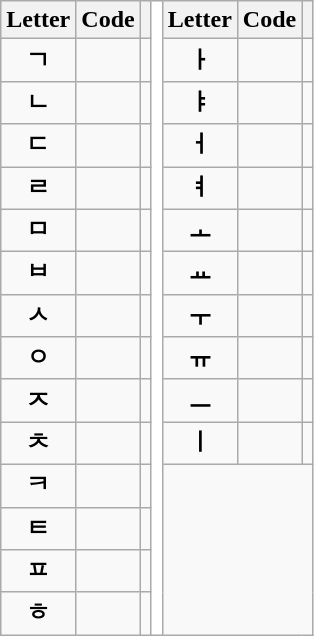<table class="wikitable" style="text-align:center;">
<tr>
<th>Letter</th>
<th>Code</th>
<th></th>
<td rowspan="15" style="background:white;"></td>
<th>Letter</th>
<th>Code</th>
<th></th>
</tr>
<tr>
<td><strong>ㄱ</strong></td>
<td style="text-align:left;"></td>
<td></td>
<td><strong>ㅏ</strong></td>
<td style="text-align:left;"></td>
<td></td>
</tr>
<tr>
<td><strong>ㄴ</strong></td>
<td style="text-align:left;"></td>
<td></td>
<td><strong>ㅑ</strong></td>
<td style="text-align:left;"></td>
<td></td>
</tr>
<tr>
<td><strong>ㄷ</strong></td>
<td style="text-align:left;"></td>
<td></td>
<td><strong>ㅓ</strong></td>
<td style="text-align:left;"></td>
<td></td>
</tr>
<tr>
<td><strong>ㄹ</strong></td>
<td style="text-align:left;"></td>
<td></td>
<td><strong>ㅕ</strong></td>
<td style="text-align:left;"></td>
<td></td>
</tr>
<tr>
<td><strong>ㅁ</strong></td>
<td style="text-align:left;"></td>
<td></td>
<td><strong>ㅗ</strong></td>
<td style="text-align:left;"></td>
<td></td>
</tr>
<tr>
<td><strong>ㅂ</strong></td>
<td style="text-align:left;"></td>
<td></td>
<td><strong>ㅛ</strong></td>
<td style="text-align:left;"></td>
<td></td>
</tr>
<tr>
<td><strong>ㅅ</strong></td>
<td style="text-align:left;"></td>
<td></td>
<td><strong>ㅜ</strong></td>
<td style="text-align:left;"></td>
<td></td>
</tr>
<tr>
<td><strong>ㅇ</strong></td>
<td style="text-align:left;"></td>
<td></td>
<td><strong>ㅠ</strong></td>
<td style="text-align:left;"></td>
<td></td>
</tr>
<tr>
<td><strong>ㅈ</strong></td>
<td style="text-align:left;"></td>
<td></td>
<td><strong>ㅡ</strong></td>
<td style="text-align:left;"></td>
<td></td>
</tr>
<tr>
<td><strong>ㅊ</strong></td>
<td style="text-align:left;"></td>
<td></td>
<td><strong>ㅣ</strong></td>
<td style="text-align:left;"></td>
<td></td>
</tr>
<tr>
<td><strong>ㅋ</strong></td>
<td style="text-align:left;"></td>
<td></td>
</tr>
<tr>
<td><strong>ㅌ</strong></td>
<td style="text-align:left;"></td>
<td></td>
</tr>
<tr>
<td><strong>ㅍ</strong></td>
<td style="text-align:left;"></td>
<td></td>
</tr>
<tr>
<td><strong>ㅎ</strong></td>
<td style="text-align:left;"></td>
<td></td>
</tr>
</table>
